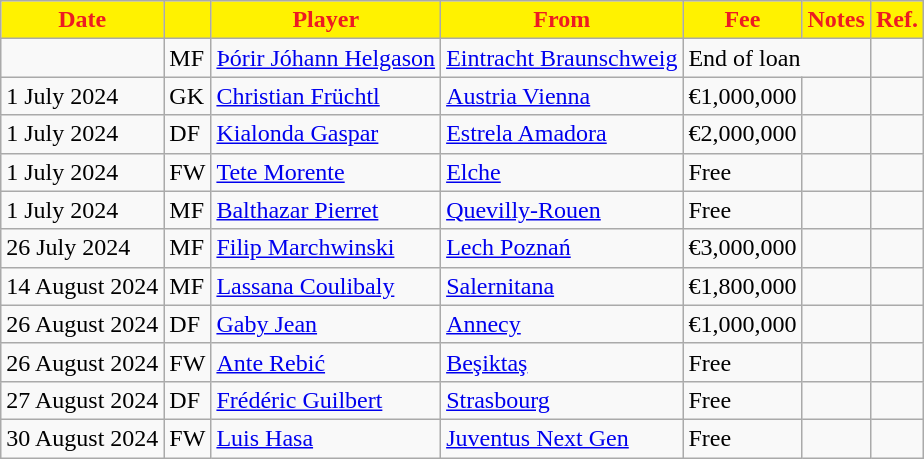<table class="wikitable">
<tr>
<th style="background:#fff200; color:#ed1b23; text-align:center;">Date</th>
<th style="background:#fff200; color:#ed1b23; text-align:center;"></th>
<th style="background:#fff200; color:#ed1b23; text-align:center;">Player</th>
<th style="background:#fff200; color:#ed1b23; text-align:center;">From</th>
<th style="background:#fff200; color:#ed1b23; text-align:center;">Fee</th>
<th style="background:#fff200; color:#ed1b23; text-align:center;">Notes</th>
<th style="background:#fff200; color:#ed1b23; text-align:center;">Ref.</th>
</tr>
<tr>
<td></td>
<td>MF</td>
<td> <a href='#'>Þórir Jóhann Helgason</a></td>
<td> <a href='#'>Eintracht Braunschweig</a></td>
<td colspan="2">End of loan</td>
<td></td>
</tr>
<tr>
<td>1 July 2024</td>
<td>GK</td>
<td> <a href='#'>Christian Früchtl</a></td>
<td> <a href='#'>Austria Vienna</a></td>
<td>€1,000,000</td>
<td></td>
<td></td>
</tr>
<tr>
<td>1 July 2024</td>
<td>DF</td>
<td> <a href='#'>Kialonda Gaspar</a></td>
<td> <a href='#'>Estrela Amadora</a></td>
<td>€2,000,000</td>
<td></td>
<td></td>
</tr>
<tr>
<td>1 July 2024</td>
<td>FW</td>
<td> <a href='#'>Tete Morente</a></td>
<td> <a href='#'>Elche</a></td>
<td>Free</td>
<td></td>
<td></td>
</tr>
<tr>
<td>1 July 2024</td>
<td>MF</td>
<td> <a href='#'>Balthazar Pierret</a></td>
<td> <a href='#'>Quevilly-Rouen</a></td>
<td>Free</td>
<td></td>
<td></td>
</tr>
<tr>
<td>26 July 2024</td>
<td>MF</td>
<td> <a href='#'>Filip Marchwinski</a></td>
<td> <a href='#'>Lech Poznań</a></td>
<td>€3,000,000</td>
<td></td>
<td></td>
</tr>
<tr>
<td>14 August 2024</td>
<td>MF</td>
<td> <a href='#'>Lassana Coulibaly</a></td>
<td> <a href='#'>Salernitana</a></td>
<td>€1,800,000</td>
<td></td>
<td></td>
</tr>
<tr>
<td>26 August 2024</td>
<td>DF</td>
<td> <a href='#'>Gaby Jean</a></td>
<td> <a href='#'>Annecy</a></td>
<td>€1,000,000</td>
<td></td>
<td></td>
</tr>
<tr>
<td>26 August 2024</td>
<td>FW</td>
<td> <a href='#'>Ante Rebić</a></td>
<td> <a href='#'>Beşiktaş</a></td>
<td>Free</td>
<td></td>
<td></td>
</tr>
<tr>
<td>27 August 2024</td>
<td>DF</td>
<td> <a href='#'>Frédéric Guilbert</a></td>
<td> <a href='#'>Strasbourg</a></td>
<td>Free</td>
<td></td>
<td></td>
</tr>
<tr>
<td>30 August 2024</td>
<td>FW</td>
<td> <a href='#'>Luis Hasa</a></td>
<td> <a href='#'>Juventus Next Gen</a></td>
<td>Free</td>
<td></td>
<td></td>
</tr>
</table>
